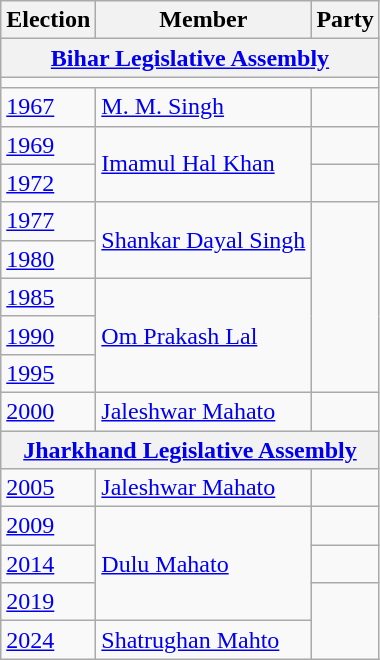<table class="wikitable sortable">
<tr>
<th>Election</th>
<th>Member</th>
<th colspan=2>Party</th>
</tr>
<tr>
<th colspan=4><a href='#'>Bihar Legislative Assembly</a></th>
</tr>
<tr>
<td colspan="4"></td>
</tr>
<tr>
<td><a href='#'>1967</a></td>
<td><a href='#'>M. M. Singh</a></td>
<td></td>
</tr>
<tr>
<td><a href='#'>1969</a></td>
<td rowspan=2><a href='#'>Imamul Hal Khan</a></td>
<td></td>
</tr>
<tr>
<td><a href='#'>1972</a></td>
<td></td>
</tr>
<tr>
<td><a href='#'>1977</a></td>
<td rowspan=2><a href='#'>Shankar Dayal Singh</a></td>
</tr>
<tr>
<td><a href='#'>1980</a></td>
</tr>
<tr>
<td><a href='#'>1985</a></td>
<td rowspan=3><a href='#'>Om Prakash Lal</a></td>
</tr>
<tr>
<td><a href='#'>1990</a></td>
</tr>
<tr>
<td><a href='#'>1995</a></td>
</tr>
<tr>
<td><a href='#'>2000</a></td>
<td><a href='#'>Jaleshwar Mahato</a></td>
<td></td>
</tr>
<tr>
<th colspan=4><a href='#'>Jharkhand Legislative Assembly</a></th>
</tr>
<tr>
<td><a href='#'>2005</a></td>
<td><a href='#'>Jaleshwar Mahato</a></td>
<td></td>
</tr>
<tr>
<td><a href='#'>2009</a></td>
<td rowspan=3><a href='#'>Dulu Mahato</a></td>
<td></td>
</tr>
<tr>
<td><a href='#'>2014</a></td>
<td></td>
</tr>
<tr>
<td><a href='#'>2019</a></td>
</tr>
<tr>
<td><a href='#'>2024</a></td>
<td><a href='#'>Shatrughan Mahto</a></td>
</tr>
</table>
